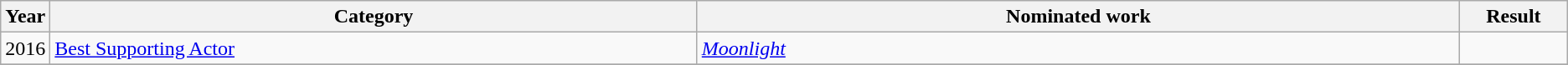<table class=wikitable>
<tr>
<th scope="col" style="width:1em;">Year</th>
<th scope="col" style="width:33em;">Category</th>
<th scope="col" style="width:39em;">Nominated work</th>
<th scope="col" style="width:5em;">Result</th>
</tr>
<tr>
<td>2016</td>
<td><a href='#'>Best Supporting Actor</a></td>
<td><em><a href='#'>Moonlight</a></em></td>
<td></td>
</tr>
<tr>
</tr>
</table>
